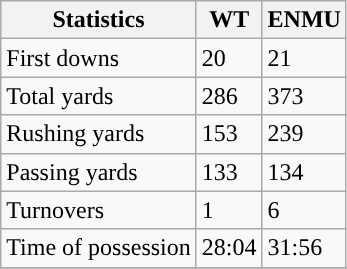<table class="wikitable">
<tr>
<th>Statistics</th>
<th>WT</th>
<th>ENMU</th>
</tr>
<tr>
<td>First downs</td>
<td>20</td>
<td>21</td>
</tr>
<tr>
<td>Total yards</td>
<td>286</td>
<td>373</td>
</tr>
<tr>
<td>Rushing yards</td>
<td>153</td>
<td>239</td>
</tr>
<tr>
<td>Passing yards</td>
<td>133</td>
<td>134</td>
</tr>
<tr>
<td>Turnovers</td>
<td>1</td>
<td>6</td>
</tr>
<tr>
<td>Time of possession</td>
<td>28:04</td>
<td>31:56</td>
</tr>
<tr>
</tr>
</table>
